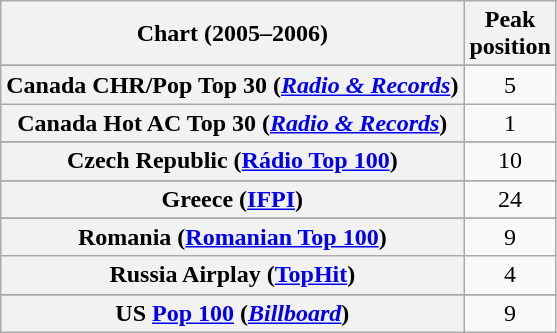<table class="wikitable sortable plainrowheaders" style="text-align:center">
<tr>
<th scope="col">Chart (2005–2006)</th>
<th scope="col">Peak<br>position</th>
</tr>
<tr>
</tr>
<tr>
</tr>
<tr>
</tr>
<tr>
</tr>
<tr>
<th scope="row">Canada CHR/Pop Top 30 (<em><a href='#'>Radio & Records</a></em>)</th>
<td>5</td>
</tr>
<tr>
<th scope="row">Canada Hot AC Top 30 (<em><a href='#'>Radio & Records</a></em>)</th>
<td>1</td>
</tr>
<tr>
</tr>
<tr>
<th scope="row">Czech Republic (<a href='#'>Rádio Top 100</a>)</th>
<td>10</td>
</tr>
<tr>
</tr>
<tr>
</tr>
<tr>
</tr>
<tr>
</tr>
<tr>
<th scope="row">Greece (<a href='#'>IFPI</a>)</th>
<td>24</td>
</tr>
<tr>
</tr>
<tr>
</tr>
<tr>
</tr>
<tr>
</tr>
<tr>
</tr>
<tr>
</tr>
<tr>
</tr>
<tr>
</tr>
<tr>
<th scope="row">Romania (<a href='#'>Romanian Top 100</a>)</th>
<td>9</td>
</tr>
<tr>
<th scope="row">Russia Airplay (<a href='#'>TopHit</a>)</th>
<td>4</td>
</tr>
<tr>
</tr>
<tr>
</tr>
<tr>
</tr>
<tr>
</tr>
<tr>
</tr>
<tr>
</tr>
<tr>
</tr>
<tr>
</tr>
<tr>
</tr>
<tr>
<th scope="row">US <a href='#'>Pop 100</a> (<em><a href='#'>Billboard</a></em>)</th>
<td>9</td>
</tr>
</table>
